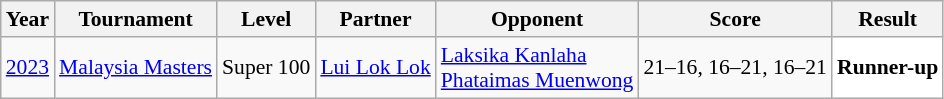<table class="sortable wikitable" style="font-size: 90%;">
<tr>
<th>Year</th>
<th>Tournament</th>
<th>Level</th>
<th>Partner</th>
<th>Opponent</th>
<th>Score</th>
<th>Result</th>
</tr>
<tr>
<td align="center"><a href='#'>2023</a></td>
<td align="left"><a href='#'>Malaysia Masters</a></td>
<td align="left">Super 100</td>
<td align="left"> <a href='#'>Lui Lok Lok</a></td>
<td align="left"> <a href='#'>Laksika Kanlaha</a><br> <a href='#'>Phataimas Muenwong</a></td>
<td align="left">21–16, 16–21, 16–21</td>
<td style="text-align:left; background:white"> <strong>Runner-up</strong></td>
</tr>
</table>
